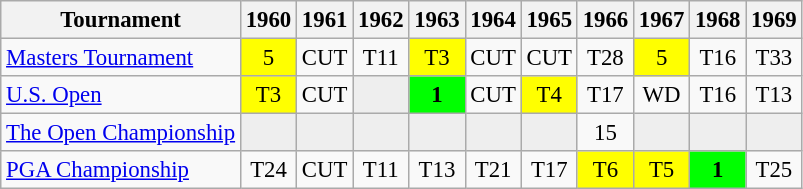<table class="wikitable" style="font-size:95%;text-align:center;">
<tr>
<th>Tournament</th>
<th>1960</th>
<th>1961</th>
<th>1962</th>
<th>1963</th>
<th>1964</th>
<th>1965</th>
<th>1966</th>
<th>1967</th>
<th>1968</th>
<th>1969</th>
</tr>
<tr>
<td align=left><a href='#'>Masters Tournament</a></td>
<td style="background:yellow;">5</td>
<td>CUT</td>
<td>T11</td>
<td style="background:yellow;">T3</td>
<td>CUT</td>
<td>CUT</td>
<td>T28</td>
<td style="background:yellow;">5</td>
<td>T16</td>
<td>T33</td>
</tr>
<tr>
<td align=left><a href='#'>U.S. Open</a></td>
<td style="background:yellow;">T3</td>
<td>CUT</td>
<td style="background:#eeeeee;"></td>
<td style="background:lime;"><strong>1</strong></td>
<td>CUT</td>
<td style="background:yellow;">T4</td>
<td>T17</td>
<td>WD</td>
<td>T16</td>
<td>T13</td>
</tr>
<tr>
<td align=left><a href='#'>The Open Championship</a></td>
<td style="background:#eeeeee;"></td>
<td style="background:#eeeeee;"></td>
<td style="background:#eeeeee;"></td>
<td style="background:#eeeeee;"></td>
<td style="background:#eeeeee;"></td>
<td style="background:#eeeeee;"></td>
<td>15</td>
<td style="background:#eeeeee;"></td>
<td style="background:#eeeeee;"></td>
<td style="background:#eeeeee;"></td>
</tr>
<tr>
<td align=left><a href='#'>PGA Championship</a></td>
<td>T24</td>
<td>CUT</td>
<td>T11</td>
<td>T13</td>
<td>T21</td>
<td>T17</td>
<td style="background:yellow;">T6</td>
<td style="background:yellow;">T5</td>
<td style="background:lime;"><strong>1</strong></td>
<td>T25</td>
</tr>
</table>
